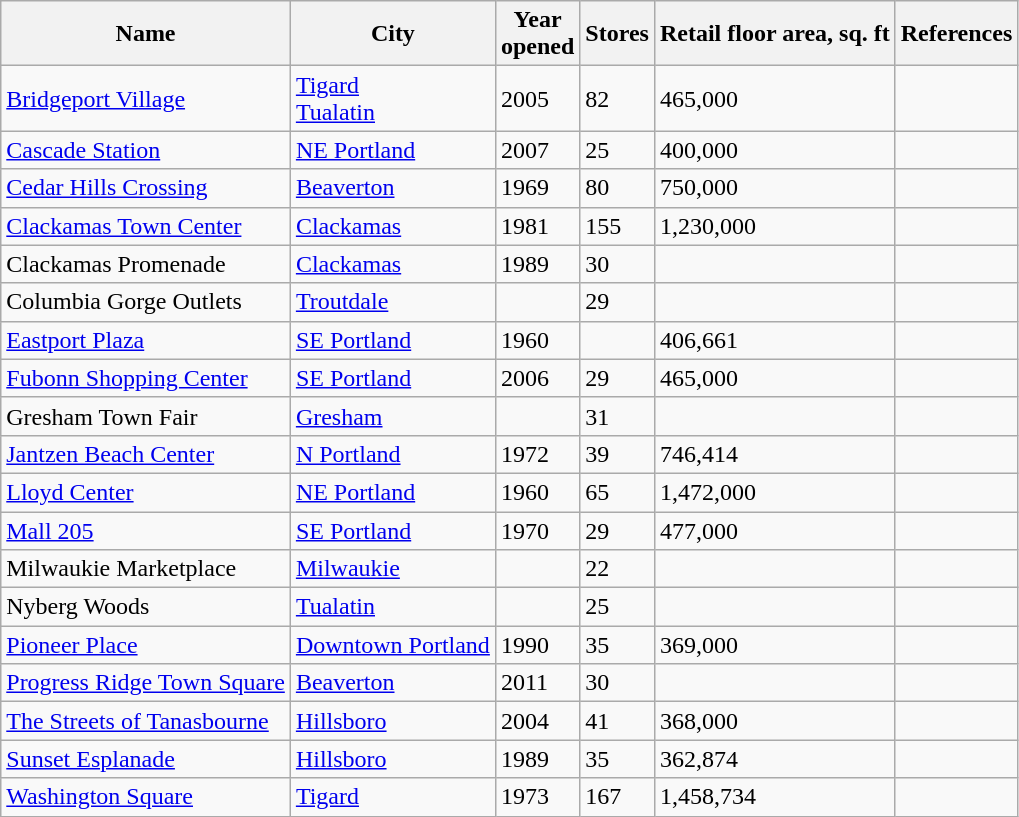<table class="wikitable sortable">
<tr>
<th>Name</th>
<th>City</th>
<th>Year<br>opened</th>
<th>Stores</th>
<th>Retail floor area, sq. ft</th>
<th>References</th>
</tr>
<tr>
<td><a href='#'>Bridgeport Village</a></td>
<td><a href='#'>Tigard</a><br><a href='#'>Tualatin</a></td>
<td>2005</td>
<td>82</td>
<td>465,000</td>
<td></td>
</tr>
<tr>
<td><a href='#'>Cascade Station</a></td>
<td><a href='#'>NE Portland</a></td>
<td>2007</td>
<td>25</td>
<td>400,000</td>
<td></td>
</tr>
<tr>
<td><a href='#'>Cedar Hills Crossing</a></td>
<td><a href='#'>Beaverton</a></td>
<td>1969</td>
<td>80</td>
<td>750,000</td>
<td></td>
</tr>
<tr>
<td><a href='#'>Clackamas Town Center</a></td>
<td><a href='#'>Clackamas</a></td>
<td>1981</td>
<td>155</td>
<td>1,230,000</td>
<td></td>
</tr>
<tr>
<td>Clackamas Promenade</td>
<td><a href='#'>Clackamas</a></td>
<td>1989</td>
<td>30</td>
<td></td>
<td></td>
</tr>
<tr>
<td>Columbia Gorge Outlets</td>
<td><a href='#'>Troutdale</a></td>
<td></td>
<td>29</td>
<td></td>
<td></td>
</tr>
<tr>
<td><a href='#'>Eastport Plaza</a></td>
<td><a href='#'>SE Portland</a></td>
<td>1960</td>
<td></td>
<td>406,661</td>
<td></td>
</tr>
<tr>
<td><a href='#'>Fubonn Shopping Center</a></td>
<td><a href='#'>SE Portland</a></td>
<td>2006</td>
<td>29</td>
<td>465,000</td>
<td></td>
</tr>
<tr>
<td>Gresham Town Fair</td>
<td><a href='#'>Gresham</a></td>
<td></td>
<td>31</td>
<td></td>
<td></td>
</tr>
<tr>
<td><a href='#'>Jantzen Beach Center</a></td>
<td><a href='#'>N Portland</a></td>
<td>1972</td>
<td>39</td>
<td>746,414</td>
<td></td>
</tr>
<tr>
<td><a href='#'>Lloyd Center</a></td>
<td><a href='#'>NE Portland</a></td>
<td>1960</td>
<td>65</td>
<td>1,472,000</td>
<td></td>
</tr>
<tr>
<td><a href='#'>Mall 205</a></td>
<td><a href='#'>SE Portland</a></td>
<td>1970</td>
<td>29</td>
<td>477,000</td>
<td></td>
</tr>
<tr>
<td>Milwaukie Marketplace</td>
<td><a href='#'>Milwaukie</a></td>
<td></td>
<td>22</td>
<td></td>
<td></td>
</tr>
<tr>
<td>Nyberg Woods</td>
<td><a href='#'>Tualatin</a></td>
<td></td>
<td>25</td>
<td></td>
<td></td>
</tr>
<tr>
<td><a href='#'>Pioneer Place</a></td>
<td><a href='#'>Downtown Portland</a></td>
<td>1990</td>
<td>35</td>
<td>369,000</td>
<td></td>
</tr>
<tr>
<td><a href='#'>Progress Ridge Town Square</a></td>
<td><a href='#'>Beaverton</a></td>
<td>2011</td>
<td>30</td>
<td></td>
<td></td>
</tr>
<tr>
<td><a href='#'>The Streets of Tanasbourne</a></td>
<td><a href='#'>Hillsboro</a></td>
<td>2004</td>
<td>41</td>
<td>368,000</td>
<td></td>
</tr>
<tr>
<td><a href='#'>Sunset Esplanade</a></td>
<td><a href='#'>Hillsboro</a></td>
<td>1989</td>
<td>35</td>
<td>362,874</td>
<td></td>
</tr>
<tr>
<td><a href='#'>Washington Square</a></td>
<td><a href='#'>Tigard</a></td>
<td>1973</td>
<td>167</td>
<td>1,458,734</td>
<td></td>
</tr>
</table>
